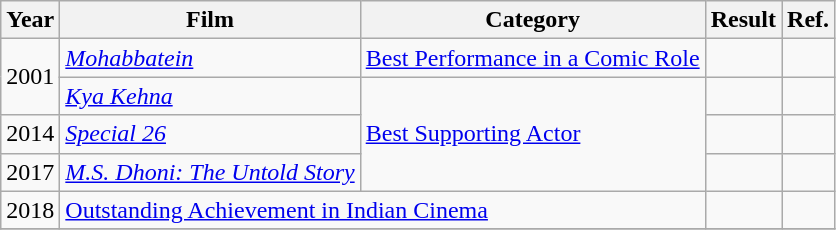<table class="wikitable sortable">
<tr>
<th>Year</th>
<th>Film</th>
<th>Category</th>
<th>Result</th>
<th>Ref.</th>
</tr>
<tr>
<td rowspan="2">2001</td>
<td><em><a href='#'>Mohabbatein</a></em></td>
<td><a href='#'>Best Performance in a Comic Role</a></td>
<td></td>
<td></td>
</tr>
<tr>
<td><em><a href='#'>Kya Kehna</a></em></td>
<td rowspan="3"><a href='#'>Best Supporting Actor</a></td>
<td></td>
<td></td>
</tr>
<tr>
<td>2014</td>
<td><em><a href='#'>Special 26</a></em></td>
<td></td>
<td></td>
</tr>
<tr>
<td>2017</td>
<td><em><a href='#'>M.S. Dhoni: The Untold Story</a></em></td>
<td></td>
<td></td>
</tr>
<tr>
<td>2018</td>
<td colspan=2><a href='#'>Outstanding Achievement in Indian Cinema</a></td>
<td></td>
<td></td>
</tr>
<tr>
</tr>
</table>
